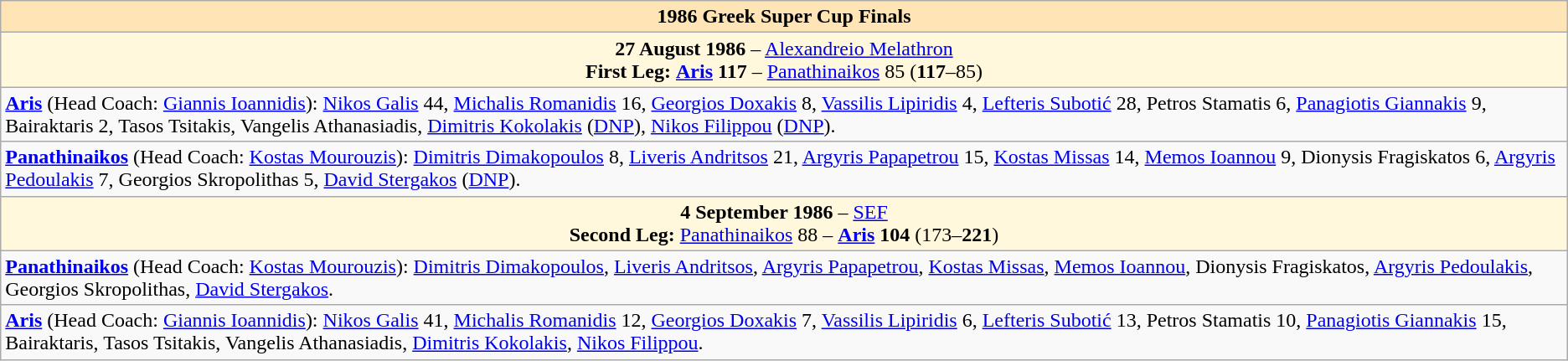<table class="wikitable">
<tr>
<td align="center" bgcolor= #ffe4b5><strong>1986 Greek Super Cup Finals</strong></td>
</tr>
<tr>
<td align="center" bgcolor= #fff8dc><strong>27 August 1986</strong> – <a href='#'>Alexandreio Melathron</a><br><strong>First Leg:</strong> <strong><a href='#'>Aris</a> 117</strong> – <a href='#'>Panathinaikos</a> 85 (<strong>117</strong>–85)</td>
</tr>
<tr>
<td><strong><a href='#'>Aris</a></strong> (Head Coach: <a href='#'>Giannis Ioannidis</a>): <a href='#'>Nikos Galis</a> 44, <a href='#'>Michalis Romanidis</a> 16, <a href='#'>Georgios Doxakis</a> 8, <a href='#'>Vassilis Lipiridis</a> 4, <a href='#'>Lefteris Subotić</a> 28, Petros Stamatis 6, <a href='#'>Panagiotis Giannakis</a> 9, Bairaktaris 2, Tasos Tsitakis, Vangelis Athanasiadis, <a href='#'>Dimitris Kokolakis</a> (<a href='#'>DNP</a>), <a href='#'>Nikos Filippou</a> (<a href='#'>DNP</a>).</td>
</tr>
<tr>
<td><strong><a href='#'>Panathinaikos</a></strong> (Head Coach: <a href='#'>Kostas Mourouzis</a>): <a href='#'>Dimitris Dimakopoulos</a> 8, <a href='#'>Liveris Andritsos</a> 21, <a href='#'>Argyris Papapetrou</a> 15, <a href='#'>Kostas Missas</a> 14, <a href='#'>Memos Ioannou</a> 9, Dionysis Fragiskatos 6, <a href='#'>Argyris Pedoulakis</a> 7, Georgios Skropolithas 5, <a href='#'>David Stergakos</a> (<a href='#'>DNP</a>).</td>
</tr>
<tr>
<td align="center" bgcolor= #fff8dc><strong>4 September 1986</strong> – <a href='#'>SEF</a><br><strong>Second Leg:</strong> <a href='#'>Panathinaikos</a> 88 – <strong><a href='#'>Aris</a> 104</strong> (173–<strong>221</strong>)</td>
</tr>
<tr>
<td><strong><a href='#'>Panathinaikos</a></strong> (Head Coach: <a href='#'>Kostas Mourouzis</a>): <a href='#'>Dimitris Dimakopoulos</a>, <a href='#'>Liveris Andritsos</a>, <a href='#'>Argyris Papapetrou</a>, <a href='#'>Kostas Missas</a>, <a href='#'>Memos Ioannou</a>, Dionysis Fragiskatos, <a href='#'>Argyris Pedoulakis</a>, Georgios Skropolithas, <a href='#'>David Stergakos</a>.</td>
</tr>
<tr>
<td><strong><a href='#'>Aris</a></strong> (Head Coach: <a href='#'>Giannis Ioannidis</a>): <a href='#'>Nikos Galis</a> 41, <a href='#'>Michalis Romanidis</a> 12, <a href='#'>Georgios Doxakis</a> 7, <a href='#'>Vassilis Lipiridis</a> 6, <a href='#'>Lefteris Subotić</a> 13, Petros Stamatis 10, <a href='#'>Panagiotis Giannakis</a> 15, Bairaktaris, Tasos Tsitakis, Vangelis Athanasiadis, <a href='#'>Dimitris Kokolakis</a>, <a href='#'>Nikos Filippou</a>.</td>
</tr>
</table>
